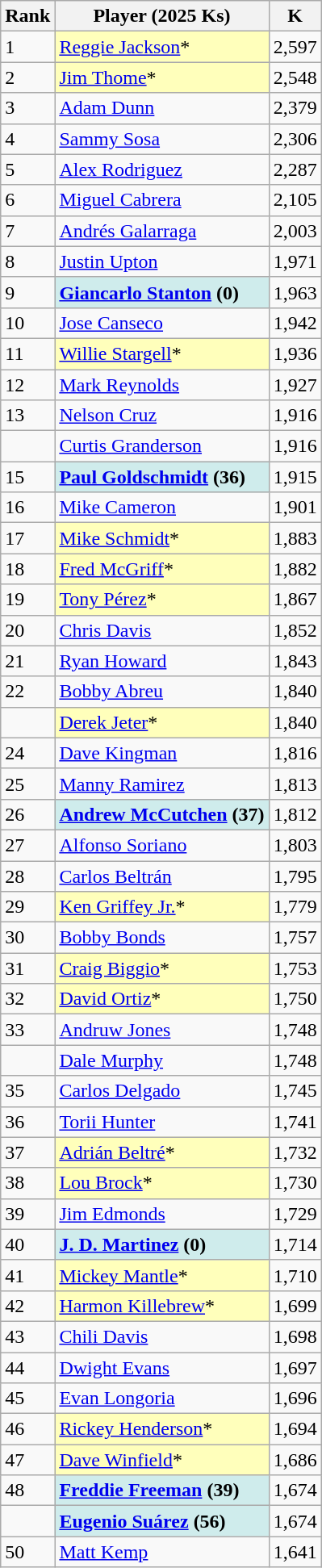<table class="wikitable" style="float:left;">
<tr style="white-space:nowrap;">
<th>Rank</th>
<th>Player (2025 Ks)</th>
<th>K</th>
</tr>
<tr>
<td>1</td>
<td style="background:#ffffbb;"><a href='#'>Reggie Jackson</a>*</td>
<td>2,597</td>
</tr>
<tr>
<td>2</td>
<td style="background:#ffffbb;"><a href='#'>Jim Thome</a>*</td>
<td>2,548</td>
</tr>
<tr>
<td>3</td>
<td><a href='#'>Adam Dunn</a></td>
<td>2,379</td>
</tr>
<tr>
<td>4</td>
<td><a href='#'>Sammy Sosa</a></td>
<td>2,306</td>
</tr>
<tr>
<td>5</td>
<td><a href='#'>Alex Rodriguez</a></td>
<td>2,287</td>
</tr>
<tr>
<td>6</td>
<td><a href='#'>Miguel Cabrera</a></td>
<td>2,105</td>
</tr>
<tr>
<td>7</td>
<td><a href='#'>Andrés Galarraga</a></td>
<td>2,003</td>
</tr>
<tr>
<td>8</td>
<td><a href='#'>Justin Upton</a></td>
<td>1,971</td>
</tr>
<tr>
<td>9</td>
<td style="background:#cfecec;"><strong><a href='#'>Giancarlo Stanton</a> (0)</strong></td>
<td>1,963</td>
</tr>
<tr>
<td>10</td>
<td><a href='#'>Jose Canseco</a></td>
<td>1,942</td>
</tr>
<tr>
<td>11</td>
<td style="background:#ffffbb;"><a href='#'>Willie Stargell</a>*</td>
<td>1,936</td>
</tr>
<tr>
<td>12</td>
<td><a href='#'>Mark Reynolds</a></td>
<td>1,927</td>
</tr>
<tr>
<td>13</td>
<td><a href='#'>Nelson Cruz</a></td>
<td>1,916</td>
</tr>
<tr>
<td></td>
<td><a href='#'>Curtis Granderson</a></td>
<td>1,916</td>
</tr>
<tr>
<td>15</td>
<td style="background:#cfecec;"><strong><a href='#'>Paul Goldschmidt</a> (36)</strong></td>
<td>1,915</td>
</tr>
<tr>
<td>16</td>
<td><a href='#'>Mike Cameron</a></td>
<td>1,901</td>
</tr>
<tr>
<td>17</td>
<td style="background:#ffffbb;"><a href='#'>Mike Schmidt</a>*</td>
<td>1,883</td>
</tr>
<tr>
<td>18</td>
<td style="background:#ffffbb;"><a href='#'>Fred McGriff</a>*</td>
<td>1,882</td>
</tr>
<tr>
<td>19</td>
<td style="background:#ffffbb;"><a href='#'>Tony Pérez</a>*</td>
<td>1,867</td>
</tr>
<tr>
<td>20</td>
<td><a href='#'>Chris Davis</a></td>
<td>1,852</td>
</tr>
<tr>
<td>21</td>
<td><a href='#'>Ryan Howard</a></td>
<td>1,843</td>
</tr>
<tr>
<td>22</td>
<td><a href='#'>Bobby Abreu</a></td>
<td>1,840</td>
</tr>
<tr>
<td></td>
<td style="background:#ffffbb;"><a href='#'>Derek Jeter</a>*</td>
<td>1,840</td>
</tr>
<tr>
<td>24</td>
<td><a href='#'>Dave Kingman</a></td>
<td>1,816</td>
</tr>
<tr>
<td>25</td>
<td><a href='#'>Manny Ramirez</a></td>
<td>1,813</td>
</tr>
<tr>
<td>26</td>
<td style="background:#cfecec;"><strong><a href='#'>Andrew McCutchen</a> (37)</strong></td>
<td>1,812</td>
</tr>
<tr>
<td>27</td>
<td><a href='#'>Alfonso Soriano</a></td>
<td>1,803</td>
</tr>
<tr>
<td>28</td>
<td><a href='#'>Carlos Beltrán</a></td>
<td>1,795</td>
</tr>
<tr>
<td>29</td>
<td style="background:#ffffbb;"><a href='#'>Ken Griffey Jr.</a>*</td>
<td>1,779</td>
</tr>
<tr>
<td>30</td>
<td><a href='#'>Bobby Bonds</a></td>
<td>1,757</td>
</tr>
<tr>
<td>31</td>
<td style="background:#ffffbb;"><a href='#'>Craig Biggio</a>*</td>
<td>1,753</td>
</tr>
<tr>
<td>32</td>
<td style="background:#ffffbb;"><a href='#'>David Ortiz</a>*</td>
<td>1,750</td>
</tr>
<tr>
<td>33</td>
<td><a href='#'>Andruw Jones</a></td>
<td>1,748</td>
</tr>
<tr>
<td></td>
<td><a href='#'>Dale Murphy</a></td>
<td>1,748</td>
</tr>
<tr>
<td>35</td>
<td><a href='#'>Carlos Delgado</a></td>
<td>1,745</td>
</tr>
<tr>
<td>36</td>
<td><a href='#'>Torii Hunter</a></td>
<td>1,741</td>
</tr>
<tr>
<td>37</td>
<td style="background:#ffffbb;"><a href='#'>Adrián Beltré</a>*</td>
<td>1,732</td>
</tr>
<tr>
<td>38</td>
<td style="background:#ffffbb;"><a href='#'>Lou Brock</a>*</td>
<td>1,730</td>
</tr>
<tr>
<td>39</td>
<td><a href='#'>Jim Edmonds</a></td>
<td>1,729</td>
</tr>
<tr>
<td>40</td>
<td style="background:#cfecec;"><strong><a href='#'>J. D. Martinez</a> (0)</strong></td>
<td>1,714</td>
</tr>
<tr>
<td>41</td>
<td style="background:#ffffbb;"><a href='#'>Mickey Mantle</a>*</td>
<td>1,710</td>
</tr>
<tr>
<td>42</td>
<td style="background:#ffffbb;"><a href='#'>Harmon Killebrew</a>*</td>
<td>1,699</td>
</tr>
<tr>
<td>43</td>
<td><a href='#'>Chili Davis</a></td>
<td>1,698</td>
</tr>
<tr>
<td>44</td>
<td><a href='#'>Dwight Evans</a></td>
<td>1,697</td>
</tr>
<tr>
<td>45</td>
<td><a href='#'>Evan Longoria</a></td>
<td>1,696</td>
</tr>
<tr>
<td>46</td>
<td style="background:#ffffbb;"><a href='#'>Rickey Henderson</a>*</td>
<td>1,694</td>
</tr>
<tr>
<td>47</td>
<td style="background:#ffffbb;"><a href='#'>Dave Winfield</a>*</td>
<td>1,686</td>
</tr>
<tr>
<td>48</td>
<td style="background:#cfecec;"><strong><a href='#'>Freddie Freeman</a> (39)</strong></td>
<td>1,674</td>
</tr>
<tr>
<td></td>
<td style="background:#cfecec;"><strong><a href='#'>Eugenio Suárez</a> (56)</strong></td>
<td>1,674</td>
</tr>
<tr>
<td>50</td>
<td><a href='#'>Matt Kemp</a></td>
<td>1,641</td>
</tr>
</table>
